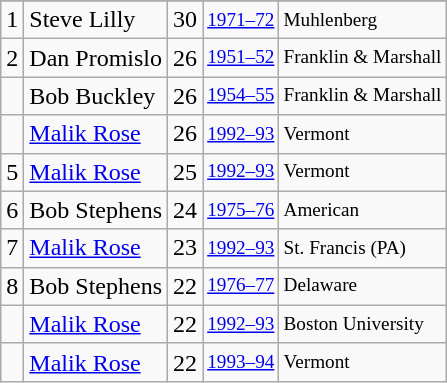<table class="wikitable">
<tr>
</tr>
<tr>
<td>1</td>
<td>Steve Lilly</td>
<td>30</td>
<td style="font-size:80%;"><a href='#'>1971–72</a></td>
<td style="font-size:80%;">Muhlenberg</td>
</tr>
<tr>
<td>2</td>
<td>Dan Promislo</td>
<td>26</td>
<td style="font-size:80%;"><a href='#'>1951–52</a></td>
<td style="font-size:80%;">Franklin & Marshall</td>
</tr>
<tr>
<td></td>
<td>Bob Buckley</td>
<td>26</td>
<td style="font-size:80%;"><a href='#'>1954–55</a></td>
<td style="font-size:80%;">Franklin & Marshall</td>
</tr>
<tr>
<td></td>
<td><a href='#'>Malik Rose</a></td>
<td>26</td>
<td style="font-size:80%;"><a href='#'>1992–93</a></td>
<td style="font-size:80%;">Vermont</td>
</tr>
<tr>
<td>5</td>
<td><a href='#'>Malik Rose</a></td>
<td>25</td>
<td style="font-size:80%;"><a href='#'>1992–93</a></td>
<td style="font-size:80%;">Vermont</td>
</tr>
<tr>
<td>6</td>
<td>Bob Stephens</td>
<td>24</td>
<td style="font-size:80%;"><a href='#'>1975–76</a></td>
<td style="font-size:80%;">American</td>
</tr>
<tr>
<td>7</td>
<td><a href='#'>Malik Rose</a></td>
<td>23</td>
<td style="font-size:80%;"><a href='#'>1992–93</a></td>
<td style="font-size:80%;">St. Francis (PA)</td>
</tr>
<tr>
<td>8</td>
<td>Bob Stephens</td>
<td>22</td>
<td style="font-size:80%;"><a href='#'>1976–77</a></td>
<td style="font-size:80%;">Delaware</td>
</tr>
<tr>
<td></td>
<td><a href='#'>Malik Rose</a></td>
<td>22</td>
<td style="font-size:80%;"><a href='#'>1992–93</a></td>
<td style="font-size:80%;">Boston University</td>
</tr>
<tr>
<td></td>
<td><a href='#'>Malik Rose</a></td>
<td>22</td>
<td style="font-size:80%;"><a href='#'>1993–94</a></td>
<td style="font-size:80%;">Vermont</td>
</tr>
</table>
